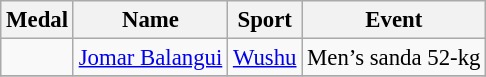<table class="wikitable sortable"  style="font-size:95%">
<tr>
<th>Medal</th>
<th>Name</th>
<th>Sport</th>
<th>Event</th>
</tr>
<tr>
<td></td>
<td><a href='#'>Jomar Balangui</a></td>
<td><a href='#'>Wushu</a></td>
<td>Men’s sanda 52-kg</td>
</tr>
<tr>
</tr>
</table>
